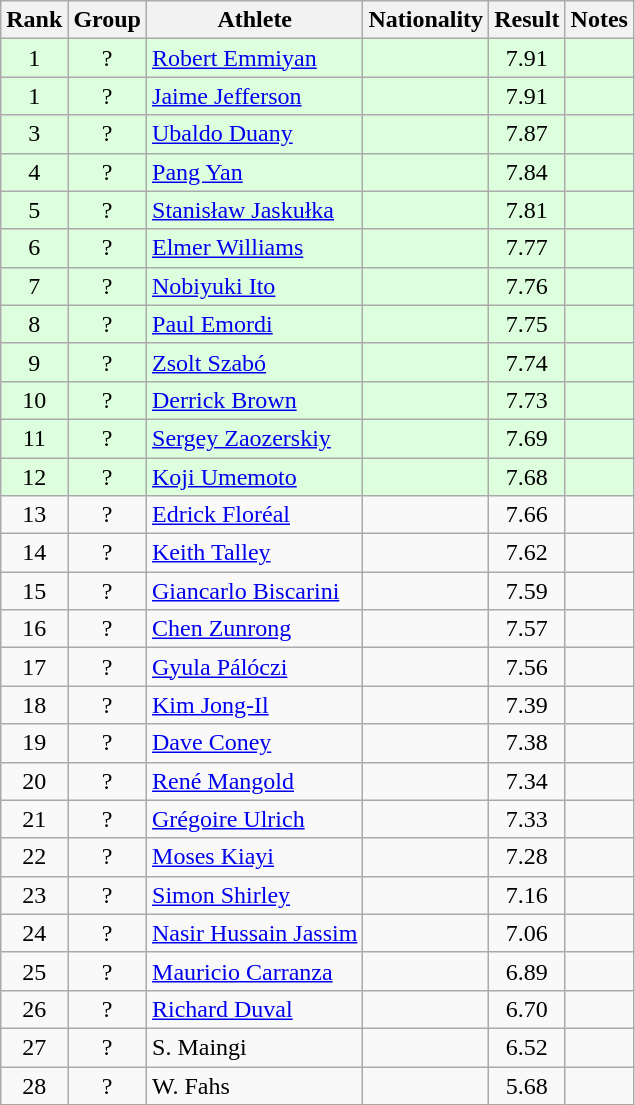<table class="wikitable sortable" style="text-align:center">
<tr>
<th>Rank</th>
<th>Group</th>
<th>Athlete</th>
<th>Nationality</th>
<th>Result</th>
<th>Notes</th>
</tr>
<tr bgcolor=ddffdd>
<td>1</td>
<td>?</td>
<td align=left><a href='#'>Robert Emmiyan</a></td>
<td align=left></td>
<td>7.91</td>
<td></td>
</tr>
<tr bgcolor=ddffdd>
<td>1</td>
<td>?</td>
<td align=left><a href='#'>Jaime Jefferson</a></td>
<td align=left></td>
<td>7.91</td>
<td></td>
</tr>
<tr bgcolor=ddffdd>
<td>3</td>
<td>?</td>
<td align=left><a href='#'>Ubaldo Duany</a></td>
<td align=left></td>
<td>7.87</td>
<td></td>
</tr>
<tr bgcolor=ddffdd>
<td>4</td>
<td>?</td>
<td align=left><a href='#'>Pang Yan</a></td>
<td align=left></td>
<td>7.84</td>
<td></td>
</tr>
<tr bgcolor=ddffdd>
<td>5</td>
<td>?</td>
<td align=left><a href='#'>Stanisław Jaskułka</a></td>
<td align=left></td>
<td>7.81</td>
<td></td>
</tr>
<tr bgcolor=ddffdd>
<td>6</td>
<td>?</td>
<td align=left><a href='#'>Elmer Williams</a></td>
<td align=left></td>
<td>7.77</td>
<td></td>
</tr>
<tr bgcolor=ddffdd>
<td>7</td>
<td>?</td>
<td align=left><a href='#'>Nobiyuki Ito</a></td>
<td align=left></td>
<td>7.76</td>
<td></td>
</tr>
<tr bgcolor=ddffdd>
<td>8</td>
<td>?</td>
<td align=left><a href='#'>Paul Emordi</a></td>
<td align=left></td>
<td>7.75</td>
<td></td>
</tr>
<tr bgcolor=ddffdd>
<td>9</td>
<td>?</td>
<td align=left><a href='#'>Zsolt Szabó</a></td>
<td align=left></td>
<td>7.74</td>
<td></td>
</tr>
<tr bgcolor=ddffdd>
<td>10</td>
<td>?</td>
<td align=left><a href='#'>Derrick Brown</a></td>
<td align=left></td>
<td>7.73</td>
<td></td>
</tr>
<tr bgcolor=ddffdd>
<td>11</td>
<td>?</td>
<td align=left><a href='#'>Sergey Zaozerskiy</a></td>
<td align=left></td>
<td>7.69</td>
<td></td>
</tr>
<tr bgcolor=ddffdd>
<td>12</td>
<td>?</td>
<td align=left><a href='#'>Koji Umemoto</a></td>
<td align=left></td>
<td>7.68</td>
<td></td>
</tr>
<tr>
<td>13</td>
<td>?</td>
<td align=left><a href='#'>Edrick Floréal</a></td>
<td align=left></td>
<td>7.66</td>
<td></td>
</tr>
<tr>
<td>14</td>
<td>?</td>
<td align=left><a href='#'>Keith Talley</a></td>
<td align=left></td>
<td>7.62</td>
<td></td>
</tr>
<tr>
<td>15</td>
<td>?</td>
<td align=left><a href='#'>Giancarlo Biscarini</a></td>
<td align=left></td>
<td>7.59</td>
<td></td>
</tr>
<tr>
<td>16</td>
<td>?</td>
<td align=left><a href='#'>Chen Zunrong</a></td>
<td align=left></td>
<td>7.57</td>
<td></td>
</tr>
<tr>
<td>17</td>
<td>?</td>
<td align=left><a href='#'>Gyula Pálóczi</a></td>
<td align=left></td>
<td>7.56</td>
<td></td>
</tr>
<tr>
<td>18</td>
<td>?</td>
<td align=left><a href='#'>Kim Jong-Il</a></td>
<td align=left></td>
<td>7.39</td>
<td></td>
</tr>
<tr>
<td>19</td>
<td>?</td>
<td align=left><a href='#'>Dave Coney</a></td>
<td align=left></td>
<td>7.38</td>
<td></td>
</tr>
<tr>
<td>20</td>
<td>?</td>
<td align=left><a href='#'>René Mangold</a></td>
<td align=left></td>
<td>7.34</td>
<td></td>
</tr>
<tr>
<td>21</td>
<td>?</td>
<td align=left><a href='#'>Grégoire Ulrich</a></td>
<td align=left></td>
<td>7.33</td>
<td></td>
</tr>
<tr>
<td>22</td>
<td>?</td>
<td align=left><a href='#'>Moses Kiayi</a></td>
<td align=left></td>
<td>7.28</td>
<td></td>
</tr>
<tr>
<td>23</td>
<td>?</td>
<td align=left><a href='#'>Simon Shirley</a></td>
<td align=left></td>
<td>7.16</td>
<td></td>
</tr>
<tr>
<td>24</td>
<td>?</td>
<td align=left><a href='#'>Nasir Hussain Jassim</a></td>
<td align=left></td>
<td>7.06</td>
<td></td>
</tr>
<tr>
<td>25</td>
<td>?</td>
<td align=left><a href='#'>Mauricio Carranza</a></td>
<td align=left></td>
<td>6.89</td>
<td></td>
</tr>
<tr>
<td>26</td>
<td>?</td>
<td align=left><a href='#'>Richard Duval</a></td>
<td align=left></td>
<td>6.70</td>
<td></td>
</tr>
<tr>
<td>27</td>
<td>?</td>
<td align=left>S. Maingi</td>
<td align=left></td>
<td>6.52</td>
<td></td>
</tr>
<tr>
<td>28</td>
<td>?</td>
<td align=left>W. Fahs</td>
<td align=left></td>
<td>5.68</td>
<td></td>
</tr>
</table>
